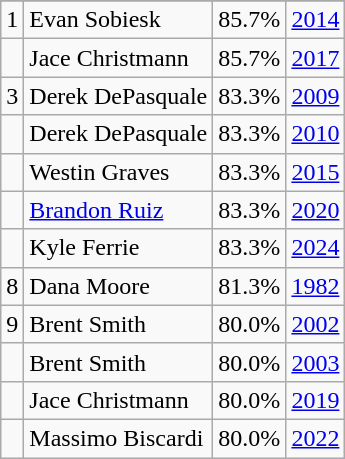<table class="wikitable">
<tr>
</tr>
<tr>
<td>1</td>
<td>Evan Sobiesk</td>
<td><abbr>85.7%</abbr></td>
<td><a href='#'>2014</a></td>
</tr>
<tr>
<td></td>
<td>Jace Christmann</td>
<td><abbr>85.7%</abbr></td>
<td><a href='#'>2017</a></td>
</tr>
<tr>
<td>3</td>
<td>Derek DePasquale</td>
<td><abbr>83.3%</abbr></td>
<td><a href='#'>2009</a></td>
</tr>
<tr>
<td></td>
<td>Derek DePasquale</td>
<td><abbr>83.3%</abbr></td>
<td><a href='#'>2010</a></td>
</tr>
<tr>
<td></td>
<td>Westin Graves</td>
<td><abbr>83.3%</abbr></td>
<td><a href='#'>2015</a></td>
</tr>
<tr>
<td></td>
<td><a href='#'>Brandon Ruiz</a></td>
<td><abbr>83.3%</abbr></td>
<td><a href='#'>2020</a></td>
</tr>
<tr>
<td></td>
<td>Kyle Ferrie</td>
<td><abbr>83.3%</abbr></td>
<td><a href='#'>2024</a></td>
</tr>
<tr>
<td>8</td>
<td>Dana Moore</td>
<td><abbr>81.3%</abbr></td>
<td><a href='#'>1982</a></td>
</tr>
<tr>
<td>9</td>
<td>Brent Smith</td>
<td><abbr>80.0%</abbr></td>
<td><a href='#'>2002</a></td>
</tr>
<tr>
<td></td>
<td>Brent Smith</td>
<td><abbr>80.0%</abbr></td>
<td><a href='#'>2003</a></td>
</tr>
<tr>
<td></td>
<td>Jace Christmann</td>
<td><abbr>80.0%</abbr></td>
<td><a href='#'>2019</a></td>
</tr>
<tr>
<td></td>
<td>Massimo Biscardi</td>
<td><abbr>80.0%</abbr></td>
<td><a href='#'>2022</a></td>
</tr>
</table>
